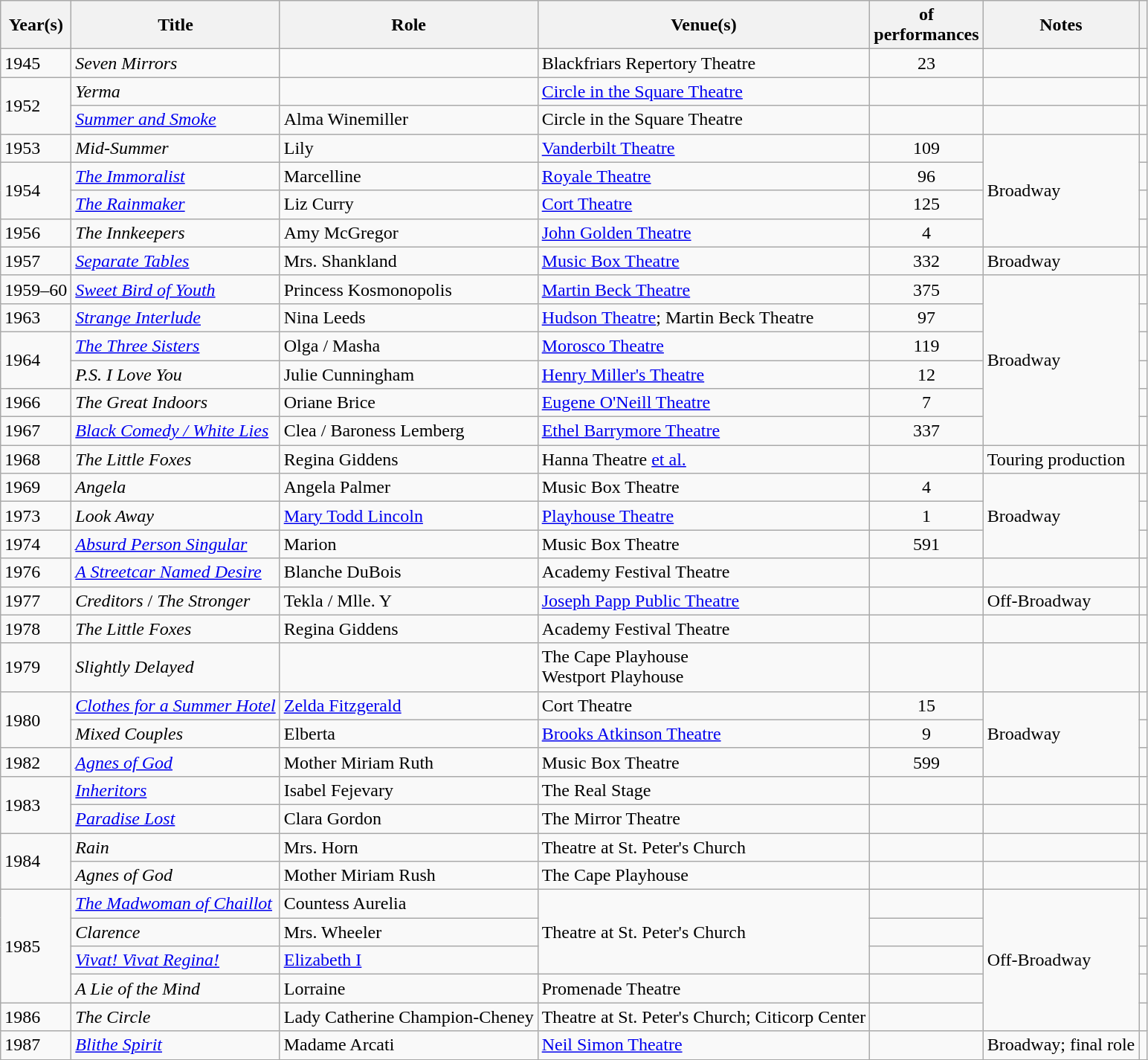<table class="wikitable plainrowheaders sortable">
<tr>
<th scope="col">Year(s)</th>
<th scope="col">Title</th>
<th scope="col">Role</th>
<th scope="col">Venue(s)</th>
<th scope="col"> of<br>performances</th>
<th scope="col">Notes</th>
<th class="unsortable"></th>
</tr>
<tr>
<td>1945</td>
<td><em>Seven Mirrors</em></td>
<td></td>
<td>Blackfriars Repertory Theatre </td>
<td align=center>23</td>
<td></td>
<td align=center></td>
</tr>
<tr>
<td rowspan="2">1952</td>
<td><em>Yerma</em></td>
<td></td>
<td><a href='#'>Circle in the Square Theatre</a></td>
<td></td>
<td></td>
<td align=center></td>
</tr>
<tr>
<td><em><a href='#'>Summer and Smoke</a></em></td>
<td>Alma Winemiller</td>
<td>Circle in the Square Theatre</td>
<td></td>
<td></td>
<td align=center></td>
</tr>
<tr>
<td>1953</td>
<td><em>Mid-Summer</em></td>
<td>Lily</td>
<td><a href='#'>Vanderbilt Theatre</a></td>
<td align=center>109</td>
<td rowspan="4">Broadway</td>
<td align=center></td>
</tr>
<tr>
<td rowspan="2">1954</td>
<td><em><a href='#'>The Immoralist</a></em></td>
<td>Marcelline</td>
<td><a href='#'>Royale Theatre</a></td>
<td align=center>96</td>
<td align="center"></td>
</tr>
<tr>
<td><em><a href='#'>The Rainmaker</a></em></td>
<td>Liz Curry</td>
<td><a href='#'>Cort Theatre</a></td>
<td align=center>125</td>
<td align="center"></td>
</tr>
<tr>
<td>1956</td>
<td><em>The Innkeepers</em></td>
<td>Amy McGregor</td>
<td><a href='#'>John Golden Theatre</a></td>
<td align=center>4</td>
<td align="center"></td>
</tr>
<tr>
<td>1957</td>
<td><em><a href='#'>Separate Tables</a></em></td>
<td>Mrs. Shankland</td>
<td><a href='#'>Music Box Theatre</a></td>
<td align=center>332</td>
<td>Broadway </td>
<td align=center></td>
</tr>
<tr>
<td>1959–60</td>
<td><em><a href='#'>Sweet Bird of Youth</a></em></td>
<td>Princess Kosmonopolis</td>
<td><a href='#'>Martin Beck Theatre</a></td>
<td align=center>375</td>
<td rowspan="6">Broadway</td>
<td align=center></td>
</tr>
<tr>
<td>1963</td>
<td><em><a href='#'>Strange Interlude</a></em></td>
<td>Nina Leeds</td>
<td><a href='#'>Hudson Theatre</a>; Martin Beck Theatre</td>
<td align=center>97</td>
<td align="center"></td>
</tr>
<tr>
<td rowspan="2">1964</td>
<td><em><a href='#'>The Three Sisters</a></em></td>
<td>Olga / Masha</td>
<td><a href='#'>Morosco Theatre</a></td>
<td align=center>119</td>
<td align="center"></td>
</tr>
<tr>
<td><em>P.S. I Love You</em></td>
<td>Julie Cunningham</td>
<td><a href='#'>Henry Miller's Theatre</a></td>
<td align=center>12</td>
<td align="center"></td>
</tr>
<tr>
<td>1966</td>
<td><em>The Great Indoors</em></td>
<td>Oriane Brice</td>
<td><a href='#'>Eugene O'Neill Theatre</a></td>
<td align=center>7</td>
<td align="center"></td>
</tr>
<tr>
<td>1967</td>
<td><em><a href='#'>Black Comedy / White Lies</a></em></td>
<td>Clea / Baroness Lemberg</td>
<td><a href='#'>Ethel Barrymore Theatre</a></td>
<td align=center>337</td>
<td align="center"></td>
</tr>
<tr>
<td>1968</td>
<td><em>The Little Foxes</em></td>
<td>Regina Giddens</td>
<td>Hanna Theatre  <a href='#'>et al.</a></td>
<td></td>
<td>Touring production</td>
<td align=center></td>
</tr>
<tr>
<td>1969</td>
<td><em>Angela</em></td>
<td>Angela Palmer</td>
<td>Music Box Theatre</td>
<td align=center>4</td>
<td rowspan="3">Broadway</td>
<td align=center></td>
</tr>
<tr>
<td>1973</td>
<td><em>Look Away</em></td>
<td><a href='#'>Mary Todd Lincoln</a></td>
<td><a href='#'>Playhouse Theatre</a></td>
<td align=center>1</td>
<td align="center"></td>
</tr>
<tr>
<td>1974</td>
<td><em><a href='#'>Absurd Person Singular</a></em></td>
<td>Marion</td>
<td>Music Box Theatre</td>
<td align=center>591</td>
<td align="center"></td>
</tr>
<tr>
<td>1976</td>
<td><em><a href='#'>A Streetcar Named Desire</a></em></td>
<td>Blanche DuBois</td>
<td>Academy Festival Theatre </td>
<td></td>
<td></td>
<td align=center></td>
</tr>
<tr>
<td>1977</td>
<td><em>Creditors</em> / <em>The Stronger</em></td>
<td>Tekla / Mlle. Y</td>
<td><a href='#'>Joseph Papp Public Theatre</a></td>
<td></td>
<td>Off-Broadway</td>
<td align=center></td>
</tr>
<tr>
<td>1978</td>
<td><em>The Little Foxes</em></td>
<td>Regina Giddens</td>
<td>Academy Festival Theatre </td>
<td></td>
<td></td>
<td align=center></td>
</tr>
<tr>
<td>1979</td>
<td><em>Slightly Delayed</em></td>
<td></td>
<td>The Cape Playhouse <br>Westport Playhouse </td>
<td></td>
<td></td>
<td align=center></td>
</tr>
<tr>
<td rowspan="2">1980</td>
<td><em><a href='#'>Clothes for a Summer Hotel</a></em></td>
<td><a href='#'>Zelda Fitzgerald</a></td>
<td>Cort Theatre</td>
<td align=center>15</td>
<td rowspan="3">Broadway</td>
<td align=center></td>
</tr>
<tr>
<td><em>Mixed Couples</em></td>
<td>Elberta</td>
<td><a href='#'>Brooks Atkinson Theatre</a></td>
<td align=center>9</td>
<td align="center"></td>
</tr>
<tr>
<td>1982</td>
<td><em><a href='#'>Agnes of God</a></em></td>
<td>Mother Miriam Ruth</td>
<td>Music Box Theatre</td>
<td align=center>599</td>
<td align="center"></td>
</tr>
<tr>
<td rowspan="2">1983</td>
<td><em><a href='#'>Inheritors</a></em></td>
<td>Isabel Fejevary</td>
<td>The Real Stage </td>
<td></td>
<td></td>
<td align=center></td>
</tr>
<tr>
<td><em><a href='#'>Paradise Lost</a></em></td>
<td>Clara Gordon</td>
<td>The Mirror Theatre</td>
<td></td>
<td></td>
<td align=center></td>
</tr>
<tr>
<td rowspan="2">1984</td>
<td><em>Rain</em></td>
<td>Mrs. Horn</td>
<td>Theatre at St. Peter's Church</td>
<td></td>
<td></td>
<td align=center></td>
</tr>
<tr>
<td><em>Agnes of God</em></td>
<td>Mother Miriam Rush</td>
<td>The Cape Playhouse </td>
<td></td>
<td></td>
<td align=center></td>
</tr>
<tr>
<td rowspan="4">1985</td>
<td><em><a href='#'>The Madwoman of Chaillot</a></em></td>
<td>Countess Aurelia</td>
<td rowspan="3">Theatre at St. Peter's Church</td>
<td></td>
<td rowspan="5">Off-Broadway</td>
<td align=center></td>
</tr>
<tr>
<td><em>Clarence</em></td>
<td>Mrs. Wheeler</td>
<td></td>
<td align="center"></td>
</tr>
<tr>
<td><em><a href='#'>Vivat! Vivat Regina!</a></em></td>
<td><a href='#'>Elizabeth I</a></td>
<td></td>
<td align="center"></td>
</tr>
<tr>
<td><em>A Lie of the Mind</em></td>
<td>Lorraine</td>
<td>Promenade Theatre</td>
<td></td>
<td align="center"></td>
</tr>
<tr>
<td>1986</td>
<td><em>The Circle</em></td>
<td>Lady Catherine Champion-Cheney</td>
<td>Theatre at St. Peter's Church; Citicorp Center</td>
<td></td>
<td align="center"></td>
</tr>
<tr>
<td>1987</td>
<td><em><a href='#'>Blithe Spirit</a></em></td>
<td>Madame Arcati</td>
<td><a href='#'>Neil Simon Theatre</a></td>
<td></td>
<td>Broadway; final role</td>
<td align=center></td>
</tr>
<tr>
</tr>
</table>
